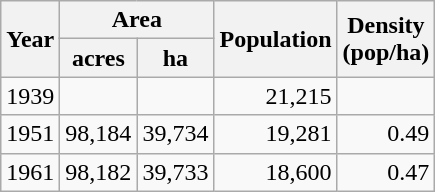<table class="wikitable">
<tr>
<th rowspan="2">Year</th>
<th colspan="2">Area</th>
<th rowspan="2">Population<br></th>
<th rowspan="2">Density<br>(pop/ha)</th>
</tr>
<tr>
<th>acres</th>
<th>ha</th>
</tr>
<tr>
<td>1939</td>
<td style="text-align:right;"></td>
<td style="text-align:right;"></td>
<td style="text-align:right;">21,215</td>
<td style="text-align:right;"></td>
</tr>
<tr>
<td>1951</td>
<td style="text-align:right;">98,184</td>
<td style="text-align:right;">39,734</td>
<td style="text-align:right;">19,281</td>
<td style="text-align:right;">0.49</td>
</tr>
<tr>
<td>1961</td>
<td style="text-align:right;">98,182</td>
<td style="text-align:right;">39,733</td>
<td style="text-align:right;">18,600</td>
<td style="text-align:right;">0.47</td>
</tr>
</table>
